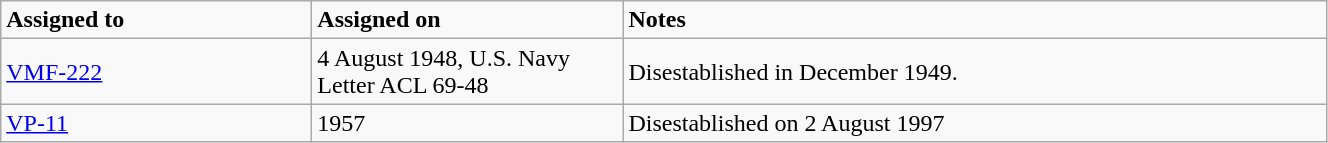<table class="wikitable" style="width: 70%;">
<tr>
<td style="width: 200px;"><strong>Assigned to</strong></td>
<td style="width: 200px;"><strong>Assigned on</strong></td>
<td><strong>Notes</strong></td>
</tr>
<tr>
<td><a href='#'>VMF-222</a></td>
<td>4 August 1948, U.S. Navy Letter ACL 69-48</td>
<td>Disestablished in December 1949.</td>
</tr>
<tr>
<td><a href='#'>VP-11</a></td>
<td>1957</td>
<td>Disestablished on 2 August 1997</td>
</tr>
</table>
